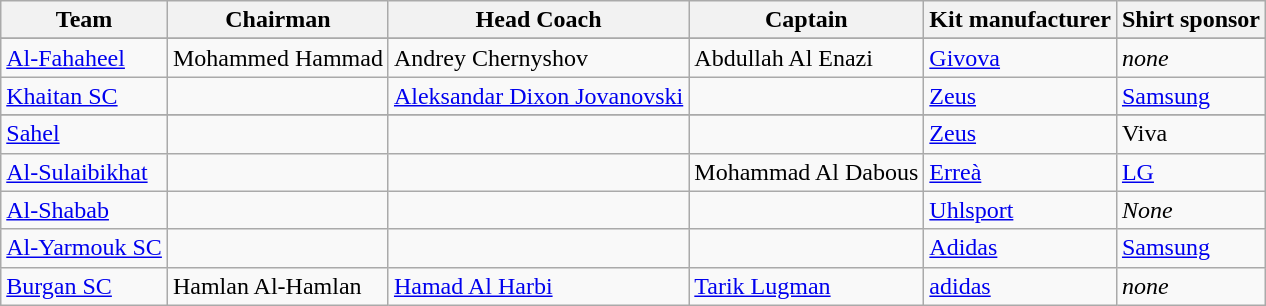<table class="wikitable sortable" style="text-align: left;">
<tr>
<th>Team</th>
<th>Chairman</th>
<th>Head Coach</th>
<th>Captain</th>
<th>Kit manufacturer</th>
<th>Shirt sponsor</th>
</tr>
<tr>
</tr>
<tr>
<td><a href='#'>Al-Fahaheel</a></td>
<td>Mohammed Hammad</td>
<td>Andrey Chernyshov</td>
<td>Abdullah Al Enazi</td>
<td><a href='#'>Givova</a></td>
<td><em>none</em></td>
</tr>
<tr>
<td><a href='#'>Khaitan SC</a></td>
<td></td>
<td><a href='#'>Aleksandar Dixon Jovanovski</a></td>
<td></td>
<td><a href='#'>Zeus</a></td>
<td><a href='#'>Samsung</a></td>
</tr>
<tr>
</tr>
<tr>
<td><a href='#'>Sahel</a></td>
<td></td>
<td></td>
<td></td>
<td><a href='#'>Zeus</a></td>
<td>Viva</td>
</tr>
<tr>
<td><a href='#'>Al-Sulaibikhat</a></td>
<td></td>
<td></td>
<td>Mohammad Al Dabous</td>
<td><a href='#'>Erreà</a></td>
<td><a href='#'>LG</a></td>
</tr>
<tr>
<td><a href='#'>Al-Shabab</a></td>
<td></td>
<td></td>
<td></td>
<td><a href='#'>Uhlsport</a></td>
<td><em>None</em></td>
</tr>
<tr>
<td><a href='#'>Al-Yarmouk SC</a></td>
<td></td>
<td></td>
<td></td>
<td><a href='#'>Adidas</a></td>
<td><a href='#'>Samsung</a></td>
</tr>
<tr>
<td><a href='#'>Burgan SC</a></td>
<td>Hamlan Al-Hamlan</td>
<td><a href='#'>Hamad Al Harbi</a></td>
<td><a href='#'>Tarik Lugman</a></td>
<td><a href='#'>adidas</a></td>
<td><em>none</em></td>
</tr>
</table>
